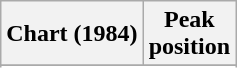<table class="wikitable sortable plainrowheaders">
<tr>
<th>Chart (1984)</th>
<th>Peak<br>position</th>
</tr>
<tr>
</tr>
<tr>
</tr>
<tr>
</tr>
</table>
